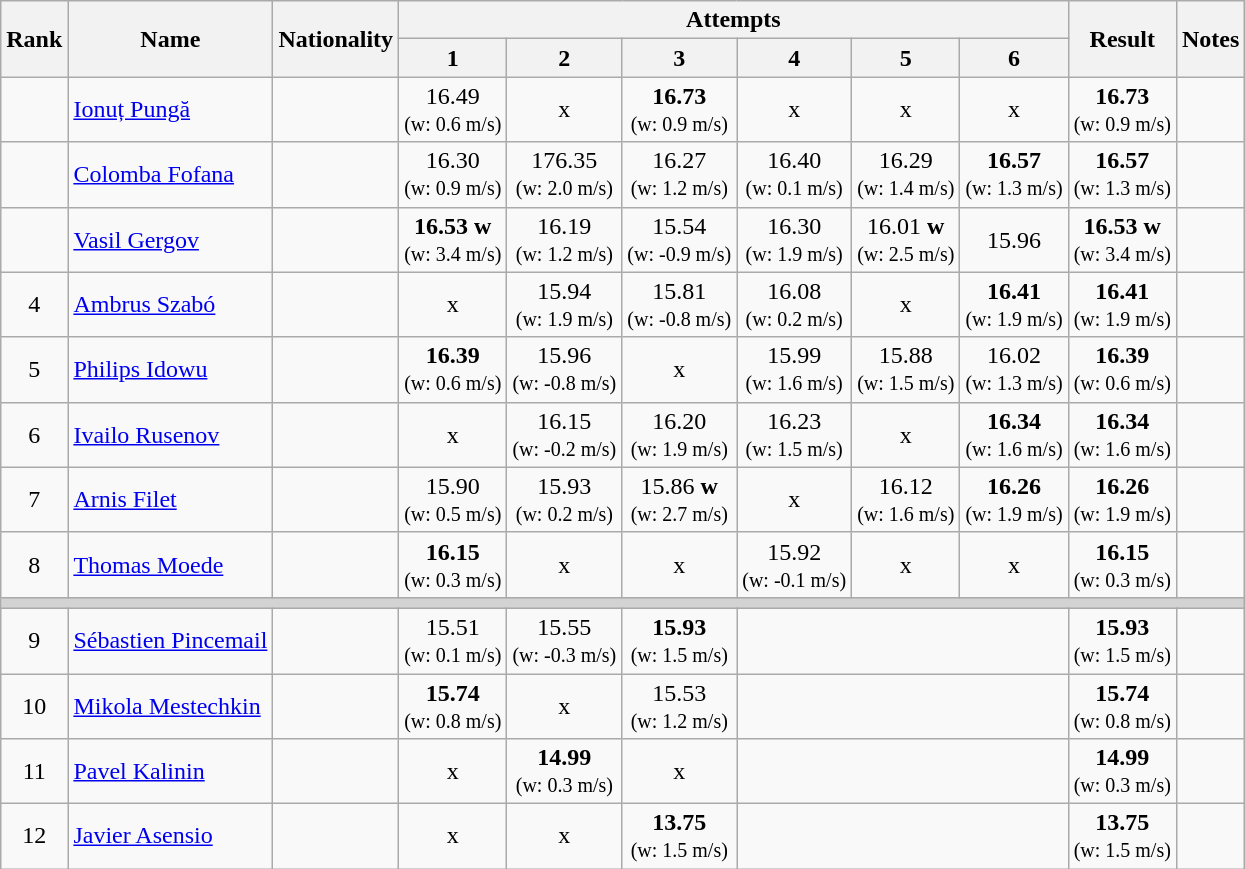<table class="wikitable sortable" style="text-align:center">
<tr>
<th rowspan=2>Rank</th>
<th rowspan=2>Name</th>
<th rowspan=2>Nationality</th>
<th colspan=6>Attempts</th>
<th rowspan=2>Result</th>
<th rowspan=2>Notes</th>
</tr>
<tr>
<th>1</th>
<th>2</th>
<th>3</th>
<th>4</th>
<th>5</th>
<th>6</th>
</tr>
<tr>
<td></td>
<td align=left><a href='#'>Ionuț Pungă</a></td>
<td align=left></td>
<td>16.49<br><small>(w: 0.6 m/s)</small></td>
<td>x</td>
<td><strong>16.73</strong><br><small>(w: 0.9 m/s)</small></td>
<td>x</td>
<td>x</td>
<td>x</td>
<td><strong>16.73</strong><br><small>(w: 0.9 m/s)</small></td>
<td></td>
</tr>
<tr>
<td></td>
<td align=left><a href='#'>Colomba Fofana</a></td>
<td align=left></td>
<td>16.30<br><small>(w: 0.9 m/s)</small></td>
<td>176.35<br><small>(w: 2.0 m/s)</small></td>
<td>16.27<br><small>(w: 1.2 m/s)</small></td>
<td>16.40<br><small>(w: 0.1 m/s)</small></td>
<td>16.29<br><small>(w: 1.4 m/s)</small></td>
<td><strong>16.57</strong><br><small>(w: 1.3 m/s)</small></td>
<td><strong>16.57</strong><br><small>(w: 1.3 m/s)</small></td>
<td></td>
</tr>
<tr>
<td></td>
<td align=left><a href='#'>Vasil Gergov</a></td>
<td align=left></td>
<td><strong>16.53</strong> <strong>w</strong><br><small>(w: 3.4 m/s)</small></td>
<td>16.19<br><small>(w: 1.2 m/s)</small></td>
<td>15.54<br><small>(w: -0.9 m/s)</small></td>
<td>16.30<br><small>(w: 1.9 m/s)</small></td>
<td>16.01 <strong>w</strong><br><small>(w: 2.5 m/s)</small></td>
<td>15.96</td>
<td><strong>16.53</strong> <strong>w</strong><br><small>(w: 3.4 m/s)</small></td>
<td></td>
</tr>
<tr>
<td>4</td>
<td align=left><a href='#'>Ambrus Szabó</a></td>
<td align=left></td>
<td>x</td>
<td>15.94<br><small>(w: 1.9 m/s)</small></td>
<td>15.81<br><small>(w: -0.8 m/s)</small></td>
<td>16.08<br><small>(w: 0.2 m/s)</small></td>
<td>x</td>
<td><strong>16.41</strong><br><small>(w: 1.9 m/s)</small></td>
<td><strong>16.41</strong><br><small>(w: 1.9 m/s)</small></td>
<td></td>
</tr>
<tr>
<td>5</td>
<td align=left><a href='#'>Philips Idowu</a></td>
<td align=left></td>
<td><strong>16.39</strong><br><small>(w: 0.6 m/s)</small></td>
<td>15.96<br><small>(w: -0.8 m/s)</small></td>
<td>x</td>
<td>15.99<br><small>(w: 1.6 m/s)</small></td>
<td>15.88<br><small>(w: 1.5 m/s)</small></td>
<td>16.02<br><small>(w: 1.3 m/s)</small></td>
<td><strong>16.39</strong><br><small>(w: 0.6 m/s)</small></td>
<td></td>
</tr>
<tr>
<td>6</td>
<td align=left><a href='#'>Ivailo Rusenov</a></td>
<td align=left></td>
<td>x</td>
<td>16.15<br><small>(w: -0.2 m/s)</small></td>
<td>16.20<br><small>(w: 1.9 m/s)</small></td>
<td>16.23<br><small>(w: 1.5 m/s)</small></td>
<td>x</td>
<td><strong>16.34</strong><br><small>(w: 1.6 m/s)</small></td>
<td><strong>16.34</strong><br><small>(w: 1.6 m/s)</small></td>
<td></td>
</tr>
<tr>
<td>7</td>
<td align=left><a href='#'>Arnis Filet</a></td>
<td align=left></td>
<td>15.90<br><small>(w: 0.5 m/s)</small></td>
<td>15.93<br><small>(w: 0.2 m/s)</small></td>
<td>15.86 <strong>w</strong><br><small>(w: 2.7 m/s)</small></td>
<td>x</td>
<td>16.12<br><small>(w: 1.6 m/s)</small></td>
<td><strong>16.26</strong><br><small>(w: 1.9 m/s)</small></td>
<td><strong>16.26</strong><br><small>(w: 1.9 m/s)</small></td>
<td></td>
</tr>
<tr>
<td>8</td>
<td align=left><a href='#'>Thomas Moede</a></td>
<td align=left></td>
<td><strong>16.15</strong><br><small>(w: 0.3 m/s)</small></td>
<td>x</td>
<td>x</td>
<td>15.92<br><small>(w: -0.1 m/s)</small></td>
<td>x</td>
<td>x</td>
<td><strong>16.15</strong><br><small>(w: 0.3 m/s)</small></td>
<td></td>
</tr>
<tr>
<td colspan=11 bgcolor=lightgray></td>
</tr>
<tr>
<td>9</td>
<td align=left><a href='#'>Sébastien Pincemail</a></td>
<td align=left></td>
<td>15.51<br><small>(w: 0.1 m/s)</small></td>
<td>15.55<br><small>(w: -0.3 m/s)</small></td>
<td><strong>15.93</strong><br><small>(w: 1.5 m/s)</small></td>
<td colspan=3></td>
<td><strong>15.93</strong><br><small>(w: 1.5 m/s)</small></td>
<td></td>
</tr>
<tr>
<td>10</td>
<td align=left><a href='#'>Mikola Mestechkin</a></td>
<td align=left></td>
<td><strong>15.74</strong><br><small>(w: 0.8 m/s)</small></td>
<td>x</td>
<td>15.53<br><small>(w: 1.2 m/s)</small></td>
<td colspan=3></td>
<td><strong>15.74</strong><br><small>(w: 0.8 m/s)</small></td>
<td></td>
</tr>
<tr>
<td>11</td>
<td align=left><a href='#'>Pavel Kalinin</a></td>
<td align=left></td>
<td>x</td>
<td><strong>14.99</strong><br><small>(w: 0.3 m/s)</small></td>
<td>x</td>
<td colspan=3></td>
<td><strong>14.99</strong><br><small>(w: 0.3 m/s)</small></td>
<td></td>
</tr>
<tr>
<td>12</td>
<td align=left><a href='#'>Javier Asensio</a></td>
<td align=left></td>
<td>x</td>
<td>x</td>
<td><strong>13.75</strong><br><small>(w: 1.5 m/s)</small></td>
<td colspan=3></td>
<td><strong>13.75</strong><br><small>(w: 1.5 m/s)</small></td>
<td></td>
</tr>
</table>
